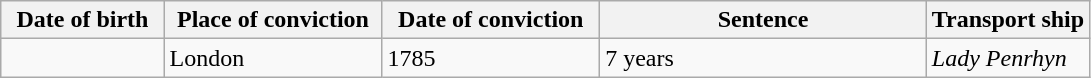<table class="wikitable sortable plainrowheaders" style="width=1024px;">
<tr>
<th style="width: 15%;">Date of birth</th>
<th style="width: 20%;">Place of conviction</th>
<th style="width: 20%;">Date of conviction</th>
<th style="width: 30%;">Sentence</th>
<th style="width: 15%;">Transport ship</th>
</tr>
<tr>
<td></td>
<td>London</td>
<td>1785</td>
<td>7 years</td>
<td><em>Lady Penrhyn</em></td>
</tr>
</table>
